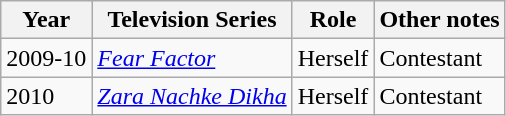<table class="wikitable">
<tr>
<th>Year</th>
<th>Television Series</th>
<th>Role</th>
<th>Other notes</th>
</tr>
<tr>
<td>2009-10</td>
<td><em><a href='#'>Fear Factor</a></em></td>
<td>Herself</td>
<td>Contestant</td>
</tr>
<tr>
<td>2010</td>
<td><em><a href='#'>Zara Nachke Dikha</a></em></td>
<td>Herself</td>
<td>Contestant</td>
</tr>
</table>
